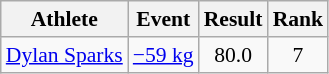<table class="wikitable" style="font-size:90%">
<tr>
<th>Athlete</th>
<th>Event</th>
<th>Result</th>
<th>Rank</th>
</tr>
<tr align=center>
<td align=left><a href='#'>Dylan Sparks</a></td>
<td align=left><a href='#'>−59 kg</a></td>
<td>80.0</td>
<td>7</td>
</tr>
</table>
